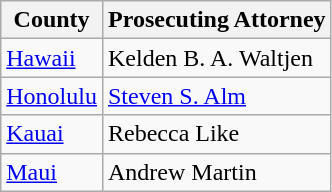<table class="wikitable">
<tr>
<th>County</th>
<th>Prosecuting Attorney</th>
</tr>
<tr>
<td><a href='#'>Hawaii</a></td>
<td>Kelden B. A. Waltjen</td>
</tr>
<tr>
<td><a href='#'>Honolulu</a></td>
<td><a href='#'>Steven S. Alm</a></td>
</tr>
<tr>
<td><a href='#'>Kauai</a></td>
<td>Rebecca Like</td>
</tr>
<tr>
<td><a href='#'>Maui</a></td>
<td>Andrew Martin</td>
</tr>
</table>
